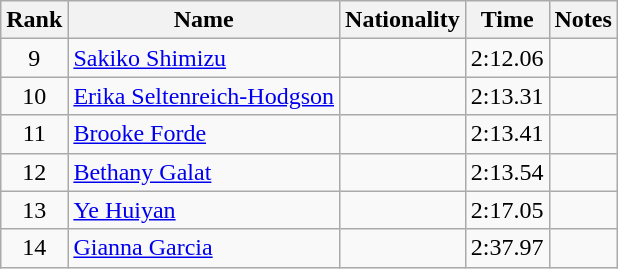<table class="wikitable sortable" style="text-align:center">
<tr>
<th>Rank</th>
<th>Name</th>
<th>Nationality</th>
<th>Time</th>
<th>Notes</th>
</tr>
<tr>
<td>9</td>
<td align=left><a href='#'>Sakiko Shimizu</a></td>
<td align=left></td>
<td>2:12.06</td>
<td></td>
</tr>
<tr>
<td>10</td>
<td align=left><a href='#'>Erika Seltenreich-Hodgson</a></td>
<td align=left></td>
<td>2:13.31</td>
<td></td>
</tr>
<tr>
<td>11</td>
<td align=left><a href='#'>Brooke Forde</a></td>
<td align=left></td>
<td>2:13.41</td>
<td></td>
</tr>
<tr>
<td>12</td>
<td align=left><a href='#'>Bethany Galat</a></td>
<td align=left></td>
<td>2:13.54</td>
<td></td>
</tr>
<tr>
<td>13</td>
<td align=left><a href='#'>Ye Huiyan</a></td>
<td align=left></td>
<td>2:17.05</td>
<td></td>
</tr>
<tr>
<td>14</td>
<td align=left><a href='#'>Gianna Garcia</a></td>
<td align=left></td>
<td>2:37.97</td>
<td></td>
</tr>
</table>
